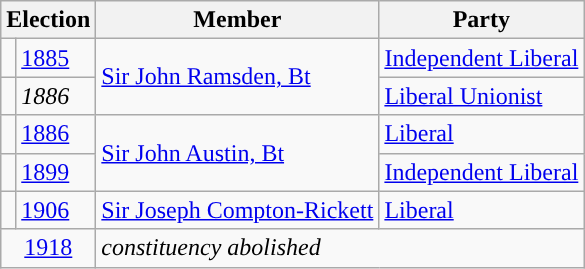<table class="wikitable">
<tr>
<th colspan="2">Election</th>
<th>Member</th>
<th>Party</th>
</tr>
<tr>
<td style="color:inherit;background-color: "></td>
<td><a href='#'>1885</a></td>
<td rowspan="2"><a href='#'>Sir John Ramsden, Bt</a></td>
<td><a href='#'>Independent Liberal</a></td>
</tr>
<tr>
<td style="color:inherit;background-color: "></td>
<td><em>1886</em></td>
<td><a href='#'>Liberal Unionist</a></td>
</tr>
<tr>
<td style="color:inherit;background-color: "></td>
<td><a href='#'>1886</a></td>
<td rowspan="2"><a href='#'>Sir John Austin, Bt</a></td>
<td><a href='#'>Liberal</a></td>
</tr>
<tr>
<td style="color:inherit;background-color: "></td>
<td><a href='#'>1899</a></td>
<td><a href='#'>Independent Liberal</a></td>
</tr>
<tr>
<td style="color:inherit;background-color: "></td>
<td><a href='#'>1906</a></td>
<td><a href='#'>Sir Joseph Compton-Rickett</a></td>
<td><a href='#'>Liberal</a></td>
</tr>
<tr>
<td colspan="2" align="center"><a href='#'>1918</a></td>
<td colspan="2"><em>constituency abolished</em></td>
</tr>
</table>
